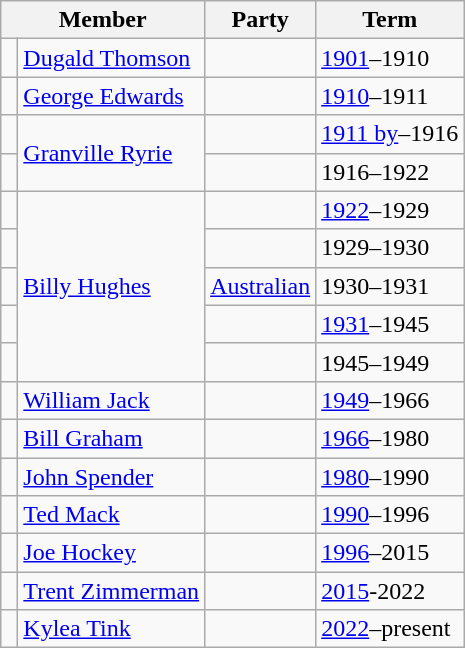<table class="wikitable">
<tr>
<th colspan="2">Member</th>
<th>Party</th>
<th>Term</th>
</tr>
<tr>
<td> </td>
<td><a href='#'>Dugald Thomson</a></td>
<td></td>
<td><a href='#'>1901</a>–1910</td>
</tr>
<tr>
<td> </td>
<td><a href='#'>George Edwards</a></td>
<td></td>
<td><a href='#'>1910</a>–1911</td>
</tr>
<tr>
<td> </td>
<td rowspan="2"><a href='#'>Granville Ryrie</a></td>
<td></td>
<td><a href='#'>1911 by</a>–1916</td>
</tr>
<tr>
<td> </td>
<td></td>
<td>1916–1922</td>
</tr>
<tr>
<td> </td>
<td rowspan="5"><a href='#'>Billy Hughes</a></td>
<td></td>
<td><a href='#'>1922</a>–1929</td>
</tr>
<tr>
<td> </td>
<td> </td>
<td>1929–1930</td>
</tr>
<tr>
<td> </td>
<td><a href='#'>Australian</a></td>
<td>1930–1931</td>
</tr>
<tr>
<td> </td>
<td></td>
<td><a href='#'>1931</a>–1945</td>
</tr>
<tr>
<td> </td>
<td></td>
<td>1945–1949</td>
</tr>
<tr>
<td> </td>
<td><a href='#'>William Jack</a></td>
<td></td>
<td><a href='#'>1949</a>–1966</td>
</tr>
<tr>
<td> </td>
<td><a href='#'>Bill Graham</a></td>
<td></td>
<td><a href='#'>1966</a>–1980</td>
</tr>
<tr>
<td> </td>
<td><a href='#'>John Spender</a></td>
<td></td>
<td><a href='#'>1980</a>–1990</td>
</tr>
<tr>
<td> </td>
<td><a href='#'>Ted Mack</a></td>
<td></td>
<td><a href='#'>1990</a>–1996</td>
</tr>
<tr>
<td> </td>
<td><a href='#'>Joe Hockey</a></td>
<td></td>
<td><a href='#'>1996</a>–2015</td>
</tr>
<tr>
<td> </td>
<td><a href='#'>Trent Zimmerman</a></td>
<td></td>
<td><a href='#'>2015</a>-2022</td>
</tr>
<tr>
<td> </td>
<td><a href='#'>Kylea Tink</a></td>
<td></td>
<td><a href='#'>2022</a>–present</td>
</tr>
</table>
